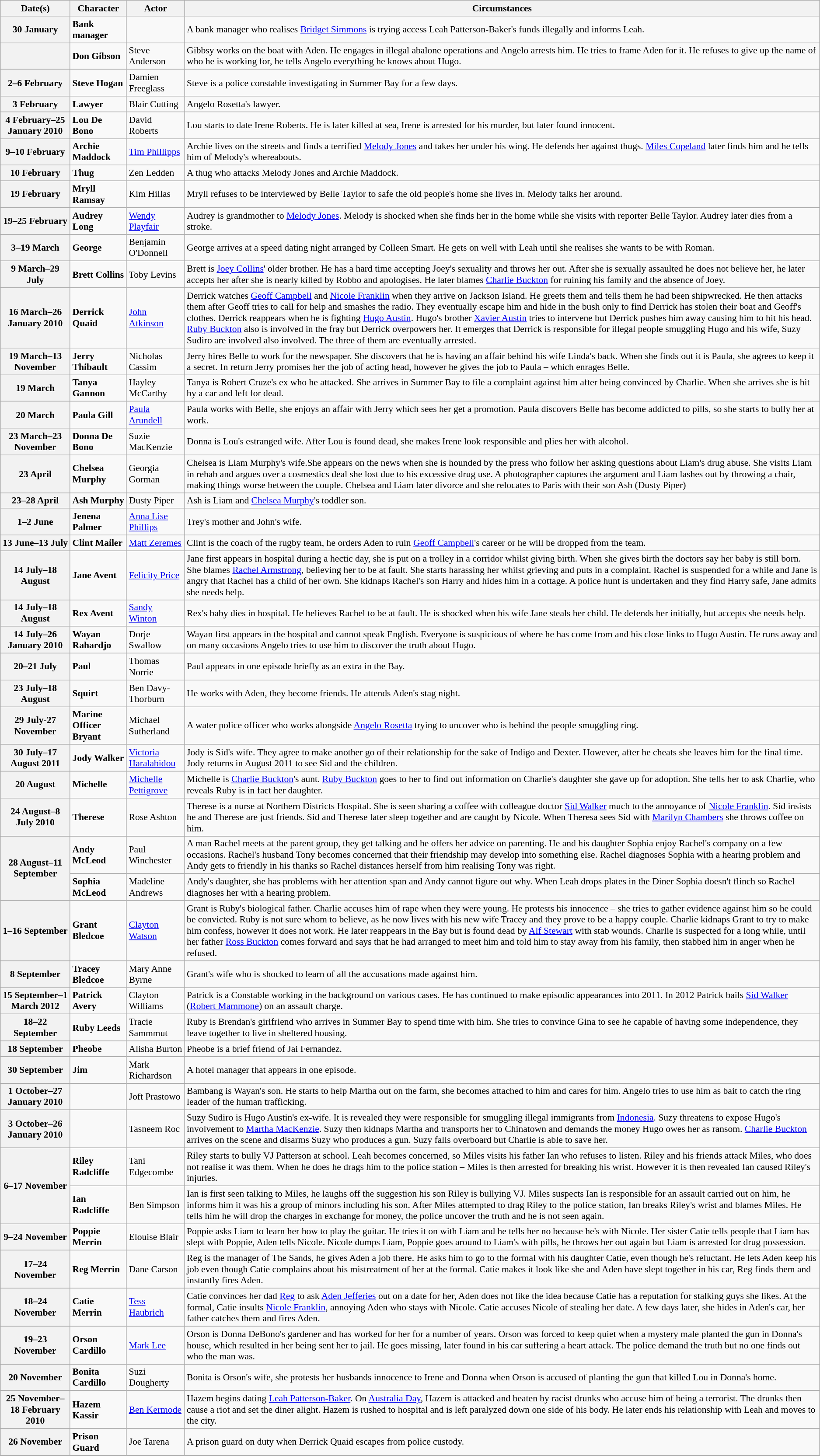<table class="wikitable plainrowheaders" style="font-size:90%">
<tr>
<th scope="col">Date(s)</th>
<th scope="col">Character</th>
<th scope="col">Actor</th>
<th scope="col">Circumstances</th>
</tr>
<tr>
<th scope="row">30 January</th>
<td><strong>Bank manager</strong></td>
<td></td>
<td> A bank manager who realises <a href='#'>Bridget Simmons</a> is trying access Leah Patterson-Baker's funds illegally and informs Leah.</td>
</tr>
<tr>
<th scope="row"></th>
<td><strong>Don Gibson</strong></td>
<td>Steve Anderson</td>
<td> Gibbsy works on the boat with Aden. He engages in illegal abalone operations and Angelo arrests him. He tries to frame Aden for it. He refuses to give up the name of who he is working for, he tells Angelo everything he knows about Hugo.</td>
</tr>
<tr>
<th scope="row">2–6 February</th>
<td><strong>Steve Hogan</strong></td>
<td>Damien Freeglass</td>
<td> Steve is a police constable investigating in Summer Bay for a few days.</td>
</tr>
<tr>
<th scope="row">3 February</th>
<td><strong>Lawyer</strong></td>
<td>Blair Cutting</td>
<td> Angelo Rosetta's lawyer.</td>
</tr>
<tr>
<th scope="row">4 February–25 January 2010</th>
<td><strong>Lou De Bono</strong></td>
<td>David Roberts</td>
<td> Lou starts to date Irene Roberts. He is later killed at sea, Irene is arrested for his murder, but later found innocent.</td>
</tr>
<tr>
<th scope="row">9–10 February</th>
<td><strong>Archie Maddock</strong></td>
<td><a href='#'>Tim Phillipps</a></td>
<td>Archie lives on the streets and finds a terrified <a href='#'>Melody Jones</a> and takes her under his wing. He defends her against thugs. <a href='#'>Miles Copeland</a> later finds him and he tells him of Melody's whereabouts.</td>
</tr>
<tr>
<th scope="row">10 February</th>
<td><strong>Thug</strong></td>
<td>Zen Ledden</td>
<td> A thug who attacks Melody Jones and Archie Maddock.</td>
</tr>
<tr>
<th scope="row">19 February</th>
<td><strong>Mryll Ramsay</strong></td>
<td>Kim Hillas</td>
<td> Mryll refuses to be interviewed by Belle Taylor to safe the old people's home she lives in. Melody talks her around.</td>
</tr>
<tr>
<th scope="row">19–25 February</th>
<td><strong>Audrey Long</strong></td>
<td><a href='#'>Wendy Playfair</a></td>
<td> Audrey is grandmother to <a href='#'>Melody Jones</a>. Melody is shocked when she finds her in the home while she visits with reporter Belle Taylor. Audrey later dies from a stroke.</td>
</tr>
<tr>
<th scope="row">3–19 March</th>
<td><strong>George</strong></td>
<td>Benjamin O'Donnell</td>
<td> George arrives at a speed dating night arranged by Colleen Smart. He gets on well with Leah until she realises she wants to be with Roman.</td>
</tr>
<tr>
<th scope="row">9 March–29 July</th>
<td><strong>Brett Collins</strong></td>
<td>Toby Levins</td>
<td> Brett is <a href='#'>Joey Collins</a>' older brother. He has a hard time accepting Joey's sexuality and throws her out. After she is sexually assaulted he does not believe her, he later accepts her after she is nearly killed by Robbo and apologises. He later blames <a href='#'>Charlie Buckton</a> for ruining his family and the absence of Joey.</td>
</tr>
<tr>
<th scope="row">16 March–26 January 2010</th>
<td><strong>Derrick Quaid</strong></td>
<td><a href='#'>John Atkinson</a></td>
<td>Derrick watches <a href='#'>Geoff Campbell</a> and <a href='#'>Nicole Franklin</a> when they arrive on Jackson Island. He greets them and tells them he had been shipwrecked. He then attacks them after Geoff tries to call for help and smashes the radio. They eventually escape him and hide in the bush only to find Derrick has stolen their boat and Geoff's clothes. Derrick reappears when he is fighting <a href='#'>Hugo Austin</a>. Hugo's brother <a href='#'>Xavier Austin</a> tries to intervene but Derrick pushes him away causing him to hit his head. <a href='#'>Ruby Buckton</a> also is involved in the fray but Derrick overpowers her. It emerges that Derrick is responsible for illegal people smuggling Hugo and his wife, Suzy Sudiro are involved also involved. The three of them are eventually arrested.</td>
</tr>
<tr>
<th scope="row">19 March–13 November</th>
<td><strong>Jerry Thibault</strong></td>
<td>Nicholas Cassim</td>
<td> Jerry hires Belle to work for the newspaper. She discovers that he is having an affair behind his wife Linda's back. When she finds out it is Paula, she agrees to keep it a secret. In return Jerry promises her the job of acting head, however he gives the job to Paula – which enrages Belle.</td>
</tr>
<tr>
<th scope="row">19 March</th>
<td><strong>Tanya Gannon</strong></td>
<td>Hayley McCarthy</td>
<td> Tanya is Robert Cruze's ex who he attacked. She arrives in Summer Bay to file a complaint against him after being convinced by Charlie. When she arrives she is hit by a car and left for dead.</td>
</tr>
<tr>
<th scope="row">20 March</th>
<td><strong>Paula Gill</strong></td>
<td><a href='#'>Paula Arundell</a></td>
<td> Paula works with Belle, she enjoys an affair with Jerry which sees her get a promotion. Paula discovers Belle has become addicted to pills, so she starts to bully her at work.</td>
</tr>
<tr>
<th scope="row">23 March–23 November</th>
<td><strong>Donna De Bono</strong></td>
<td>Suzie MacKenzie</td>
<td> Donna is Lou's estranged wife. After Lou is found dead, she makes Irene look responsible and plies her with alcohol.</td>
</tr>
<tr>
<th scope="row">23 April</th>
<td><strong>Chelsea Murphy</strong></td>
<td>Georgia Gorman</td>
<td> Chelsea is Liam Murphy's wife.She appears on the news when she is hounded by the press who follow her asking questions about Liam's drug abuse. She visits Liam in rehab and argues over a cosmestics deal she lost due to his excessive drug use. A photographer captures the argument and Liam lashes out by throwing a chair, making things worse between the couple. Chelsea and Liam later divorce and she relocates to Paris with their son Ash (Dusty Piper)</td>
</tr>
<tr>
</tr>
<tr>
<th scope="row">23–28 April</th>
<td><strong>Ash Murphy</strong></td>
<td>Dusty Piper</td>
<td>Ash is Liam and <a href='#'>Chelsea Murphy</a>'s toddler son.</td>
</tr>
<tr>
<th scope="row">1–2 June</th>
<td><strong>Jenena Palmer</strong></td>
<td><a href='#'>Anna Lise Phillips</a></td>
<td> Trey's mother and John's wife.</td>
</tr>
<tr>
<th scope="row">13 June–13 July</th>
<td><strong>Clint Mailer</strong></td>
<td><a href='#'>Matt Zeremes</a></td>
<td> Clint is the coach of the rugby team, he orders Aden to ruin <a href='#'>Geoff Campbell</a>'s career or he will be dropped from the team.</td>
</tr>
<tr>
<th scope="row">14 July–18 August</th>
<td><strong>Jane Avent</strong></td>
<td><a href='#'>Felicity Price</a></td>
<td> Jane first appears in hospital during a hectic day, she is put on a trolley in a corridor whilst giving birth. When she gives birth the doctors say her baby is still born. She blames <a href='#'>Rachel Armstrong</a>, believing her to be at fault. She starts harassing her whilst grieving and puts in a complaint. Rachel is suspended for a while and Jane is angry that Rachel has a child of her own. She kidnaps Rachel's son Harry and hides him in a cottage. A police hunt is undertaken and they find Harry safe, Jane admits she needs help.</td>
</tr>
<tr>
<th scope="row">14 July–18 August</th>
<td><strong>Rex Avent</strong></td>
<td><a href='#'>Sandy Winton</a></td>
<td> Rex's baby dies in hospital. He believes Rachel to be at fault. He is shocked when his wife Jane steals her child. He defends her initially, but accepts she needs help.</td>
</tr>
<tr>
<th scope="row">14 July–26 January 2010</th>
<td><strong>Wayan Rahardjo</strong></td>
<td>Dorje Swallow</td>
<td> Wayan first appears in the hospital and cannot speak English. Everyone is suspicious of where he has come from and his close links to Hugo Austin. He runs away and on many occasions Angelo tries to use him to discover the truth about Hugo.</td>
</tr>
<tr>
<th scope="row">20–21 July</th>
<td><strong>Paul</strong></td>
<td>Thomas Norrie</td>
<td>Paul appears in one episode briefly as an extra in the Bay.</td>
</tr>
<tr>
<th scope="row">23 July–18 August</th>
<td><strong>Squirt</strong></td>
<td>Ben Davy-Thorburn</td>
<td> He works with Aden, they become friends. He attends Aden's stag night.</td>
</tr>
<tr>
<th scope="row">29 July-27 November</th>
<td><strong>Marine Officer Bryant</strong></td>
<td>Michael Sutherland</td>
<td> A water police officer who works alongside <a href='#'>Angelo Rosetta</a> trying to uncover who is behind the people smuggling ring.</td>
</tr>
<tr>
<th scope="row">30 July–17 August 2011</th>
<td><strong>Jody Walker</strong></td>
<td><a href='#'>Victoria Haralabidou</a></td>
<td> Jody is Sid's wife. They agree to make another go of their relationship for the sake of Indigo and Dexter. However, after he cheats she leaves him for the final time. Jody returns in August 2011 to see Sid and the children.</td>
</tr>
<tr>
<th scope="row">20 August</th>
<td><strong>Michelle</strong></td>
<td><a href='#'>Michelle Pettigrove</a></td>
<td> Michelle is <a href='#'>Charlie Buckton</a>'s aunt. <a href='#'>Ruby Buckton</a> goes to her to find out information on Charlie's daughter she gave up for adoption. She tells her to ask Charlie, who reveals Ruby is in fact her daughter.</td>
</tr>
<tr>
<th scope="row">24 August–8 July 2010</th>
<td><strong>Therese</strong></td>
<td>Rose Ashton</td>
<td> Therese is a nurse at Northern Districts Hospital. She is seen sharing a coffee with colleague doctor <a href='#'>Sid Walker</a> much to the annoyance of <a href='#'>Nicole Franklin</a>. Sid insists he and Therese are just friends. Sid and Therese later sleep together and are caught by Nicole. When Theresa sees Sid with <a href='#'>Marilyn Chambers</a> she throws coffee on him.</td>
</tr>
<tr>
</tr>
<tr>
<th scope="row" rowspan="2">28 August–11 September</th>
<td><strong>Andy McLeod</strong></td>
<td>Paul Winchester</td>
<td> A man Rachel meets at the parent group, they get talking and he offers her advice on parenting. He and his daughter Sophia enjoy Rachel's company on a few occasions. Rachel's husband Tony becomes concerned that their friendship may develop into something else. Rachel diagnoses Sophia with a hearing problem and Andy gets to friendly in his thanks so Rachel distances herself from him realising Tony was right.</td>
</tr>
<tr>
<td><strong>Sophia McLeod</strong></td>
<td>Madeline Andrews</td>
<td> Andy's daughter, she has problems with her attention span and Andy cannot figure out why. When Leah drops plates in the Diner Sophia doesn't flinch so Rachel diagnoses her with a hearing problem.</td>
</tr>
<tr>
<th scope="row">1–16 September</th>
<td><strong>Grant Bledcoe</strong></td>
<td><a href='#'>Clayton Watson</a></td>
<td> Grant is Ruby's biological father. Charlie accuses him of rape when they were young. He protests his innocence – she tries to gather evidence against him so he could be convicted. Ruby is not sure whom to believe, as he now lives with his new wife Tracey and they prove to be a happy couple. Charlie kidnaps Grant to try to make him confess, however it does not work. He later reappears in the Bay but is found dead by <a href='#'>Alf Stewart</a> with stab wounds. Charlie is suspected for a long while, until her father <a href='#'>Ross Buckton</a> comes forward and says that he had arranged to meet him and told him to stay away from his family, then stabbed him in anger when he refused.</td>
</tr>
<tr>
<th scope="row">8 September</th>
<td><strong>Tracey Bledcoe</strong></td>
<td>Mary Anne Byrne</td>
<td> Grant's wife who is shocked to learn of all the accusations made against him.</td>
</tr>
<tr>
<th scope="row">15 September–1 March 2012</th>
<td><strong>Patrick Avery</strong></td>
<td>Clayton Williams</td>
<td> Patrick is a Constable working in the background on various cases. He has continued to make episodic appearances into 2011. In 2012 Patrick bails <a href='#'>Sid Walker</a> (<a href='#'>Robert Mammone</a>) on an assault charge.</td>
</tr>
<tr>
<th scope="row">18–22 September</th>
<td><strong>Ruby Leeds</strong></td>
<td>Tracie Sammmut</td>
<td> Ruby is Brendan's girlfriend who arrives in Summer Bay to spend time with him. She tries to convince Gina to see he capable of having some independence, they leave together to live in sheltered housing.</td>
</tr>
<tr>
<th scope="row">18 September</th>
<td><strong>Pheobe</strong></td>
<td>Alisha Burton</td>
<td> Pheobe is a brief friend of Jai Fernandez.</td>
</tr>
<tr>
<th scope="row">30 September</th>
<td><strong>Jim</strong></td>
<td>Mark Richardson</td>
<td> A hotel manager that appears in one episode.</td>
</tr>
<tr>
<th scope="row">1 October–27 January 2010</th>
<td></td>
<td>Joft Prastowo</td>
<td> Bambang is Wayan's son. He starts to help Martha out on the farm, she becomes attached to him and cares for him. Angelo tries to use him as bait to catch the ring leader of the human trafficking.</td>
</tr>
<tr>
<th scope="row">3 October–26 January 2010</th>
<td></td>
<td>Tasneem Roc</td>
<td> Suzy Sudiro is Hugo Austin's ex-wife. It is revealed they were responsible for smuggling illegal immigrants from <a href='#'>Indonesia</a>. Suzy threatens to expose Hugo's involvement to <a href='#'>Martha MacKenzie</a>. Suzy then kidnaps Martha and transports her to Chinatown and demands the money Hugo owes her as ransom. <a href='#'>Charlie Buckton</a> arrives on the scene and disarms Suzy who produces a gun. Suzy falls overboard but Charlie is able to save her.</td>
</tr>
<tr>
<th scope="row" rowspan="2">6–17 November</th>
<td><strong>Riley Radcliffe</strong></td>
<td>Tani Edgecombe</td>
<td> Riley starts to bully VJ Patterson at school. Leah becomes concerned, so Miles visits his father Ian who refuses to listen. Riley and his friends attack Miles, who does not realise it was them. When he does he drags him to the police station – Miles is then arrested for breaking his wrist. However it is then revealed Ian caused Riley's injuries.</td>
</tr>
<tr>
<td><strong>Ian Radcliffe</strong></td>
<td>Ben Simpson</td>
<td> Ian is first seen talking to Miles, he laughs off the suggestion his son Riley is bullying VJ. Miles suspects Ian is responsible for an assault carried out on him, he informs him it was his a group of minors including his son. After Miles attempted to drag Riley to the police station, Ian breaks Riley's wrist and blames Miles. He tells him he will drop the charges in exchange for money, the police uncover the truth and he is not seen again.</td>
</tr>
<tr>
<th scope="row">9–24 November</th>
<td><strong>Poppie Merrin</strong></td>
<td>Elouise Blair</td>
<td>Poppie asks Liam to learn her how to play the guitar. He tries it on with Liam and he tells her no because he's with Nicole. Her sister Catie tells people that Liam has slept with Poppie, Aden tells Nicole. Nicole dumps Liam, Poppie goes around to Liam's with pills, he throws her out again but Liam is arrested for drug possession.</td>
</tr>
<tr>
<th scope="row">17–24 November</th>
<td><strong>Reg Merrin</strong></td>
<td>Dane Carson</td>
<td> Reg is the manager of The Sands, he gives Aden a job there. He asks him to go to the formal with his daughter Catie, even though he's reluctant. He lets Aden keep his job even though Catie complains about his mistreatment of her at the formal. Catie makes it look like she and Aden have slept together in his car, Reg finds them and instantly fires Aden.</td>
</tr>
<tr>
<th scope="row">18–24 November</th>
<td><strong>Catie Merrin</strong></td>
<td><a href='#'>Tess Haubrich</a></td>
<td>Catie convinces her dad <a href='#'>Reg</a> to ask <a href='#'>Aden Jefferies</a> out on a date for her, Aden does not like the idea because Catie has a reputation for stalking guys she likes. At the formal, Catie insults <a href='#'>Nicole Franklin</a>, annoying Aden who stays with Nicole. Catie accuses Nicole of stealing her date. A few days later, she hides in Aden's car, her father catches them and fires Aden.</td>
</tr>
<tr>
<th scope="row">19–23 November</th>
<td><strong>Orson Cardillo</strong></td>
<td><a href='#'>Mark Lee</a></td>
<td> Orson is Donna DeBono's gardener and has worked for her for a number of years. Orson was forced to keep quiet when a mystery male planted the gun in Donna's house, which resulted in her being sent her to jail. He goes missing, later found in his car suffering a heart attack. The police demand the truth but no one finds out who the man was.</td>
</tr>
<tr>
<th scope="row">20 November</th>
<td><strong>Bonita Cardillo</strong></td>
<td>Suzi Dougherty</td>
<td> Bonita is Orson's wife, she protests her husbands innocence to Irene and Donna when Orson is accused of planting the gun that killed Lou in Donna's home.</td>
</tr>
<tr>
<th scope="row">25 November–18 February 2010</th>
<td><strong>Hazem Kassir</strong></td>
<td><a href='#'>Ben Kermode</a></td>
<td> Hazem begins dating <a href='#'>Leah Patterson-Baker</a>. On <a href='#'>Australia Day</a>, Hazem is attacked and beaten by racist drunks who accuse him of being a terrorist. The drunks then cause a riot and set the diner alight. Hazem is rushed to hospital and is left paralyzed down one side of his body. He later ends his relationship with Leah and moves to the city.</td>
</tr>
<tr>
<th scope="row">26 November</th>
<td><strong>Prison Guard</strong></td>
<td>Joe Tarena</td>
<td> A prison guard on duty when Derrick Quaid escapes from police custody.</td>
</tr>
<tr>
</tr>
</table>
